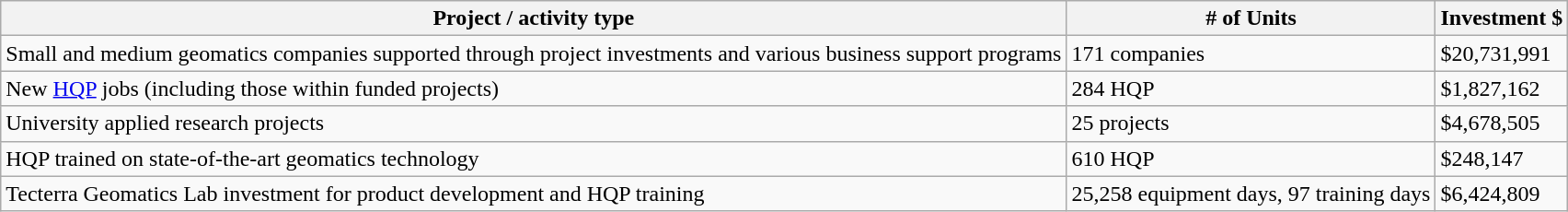<table class="wikitable">
<tr>
<th>Project / activity type</th>
<th># of Units</th>
<th>Investment $</th>
</tr>
<tr>
<td>Small and medium geomatics companies supported through project investments and various business support programs</td>
<td>171 companies</td>
<td>$20,731,991</td>
</tr>
<tr>
<td>New <a href='#'>HQP</a> jobs (including those within funded projects)</td>
<td>284 HQP</td>
<td>$1,827,162</td>
</tr>
<tr>
<td>University applied research projects</td>
<td>25 projects</td>
<td>$4,678,505</td>
</tr>
<tr>
<td>HQP trained on state-of-the-art geomatics technology</td>
<td>610 HQP</td>
<td>$248,147</td>
</tr>
<tr>
<td>Tecterra Geomatics Lab investment for product development and HQP training</td>
<td>25,258 equipment days, 97 training days</td>
<td>$6,424,809</td>
</tr>
</table>
